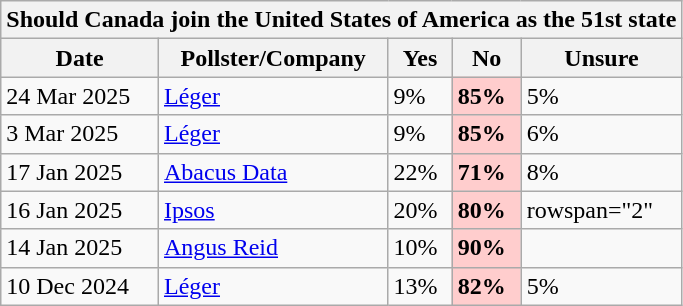<table class="wikitable">
<tr>
<th colspan="6">Should Canada join the United States of America as the 51st state</th>
</tr>
<tr>
<th>Date</th>
<th>Pollster/Company</th>
<th>Yes</th>
<th>No</th>
<th>Unsure</th>
</tr>
<tr>
<td>24 Mar 2025</td>
<td><a href='#'>Léger</a></td>
<td>9%</td>
<td style="background: #FFCDCD;"><strong>85%</strong></td>
<td>5%</td>
</tr>
<tr>
<td>3 Mar 2025</td>
<td><a href='#'>Léger</a></td>
<td>9%</td>
<td style="background: #FFCDCD;"><strong>85%</strong></td>
<td>6%</td>
</tr>
<tr>
<td>17 Jan 2025</td>
<td><a href='#'>Abacus Data</a></td>
<td>22%</td>
<td style="background: #FFCDCD;"><strong>71%</strong></td>
<td>8%</td>
</tr>
<tr>
<td>16 Jan 2025</td>
<td><a href='#'>Ipsos</a></td>
<td>20%</td>
<td style="background: #FFCDCD;"><strong>80%</strong></td>
<td>rowspan="2" </td>
</tr>
<tr>
<td>14 Jan 2025</td>
<td><a href='#'>Angus Reid</a></td>
<td>10%</td>
<td style="background: #FFCDCD;"><strong>90%</strong></td>
</tr>
<tr>
<td>10 Dec 2024</td>
<td><a href='#'>Léger</a></td>
<td>13%</td>
<td style="background: #FFCDCD;"><strong>82%</strong></td>
<td>5%</td>
</tr>
</table>
